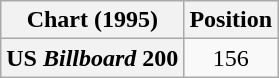<table class="wikitable plainrowheaders">
<tr>
<th>Chart (1995)</th>
<th>Position</th>
</tr>
<tr>
<th scope="row">US <em>Billboard</em> 200</th>
<td align="center">156</td>
</tr>
</table>
